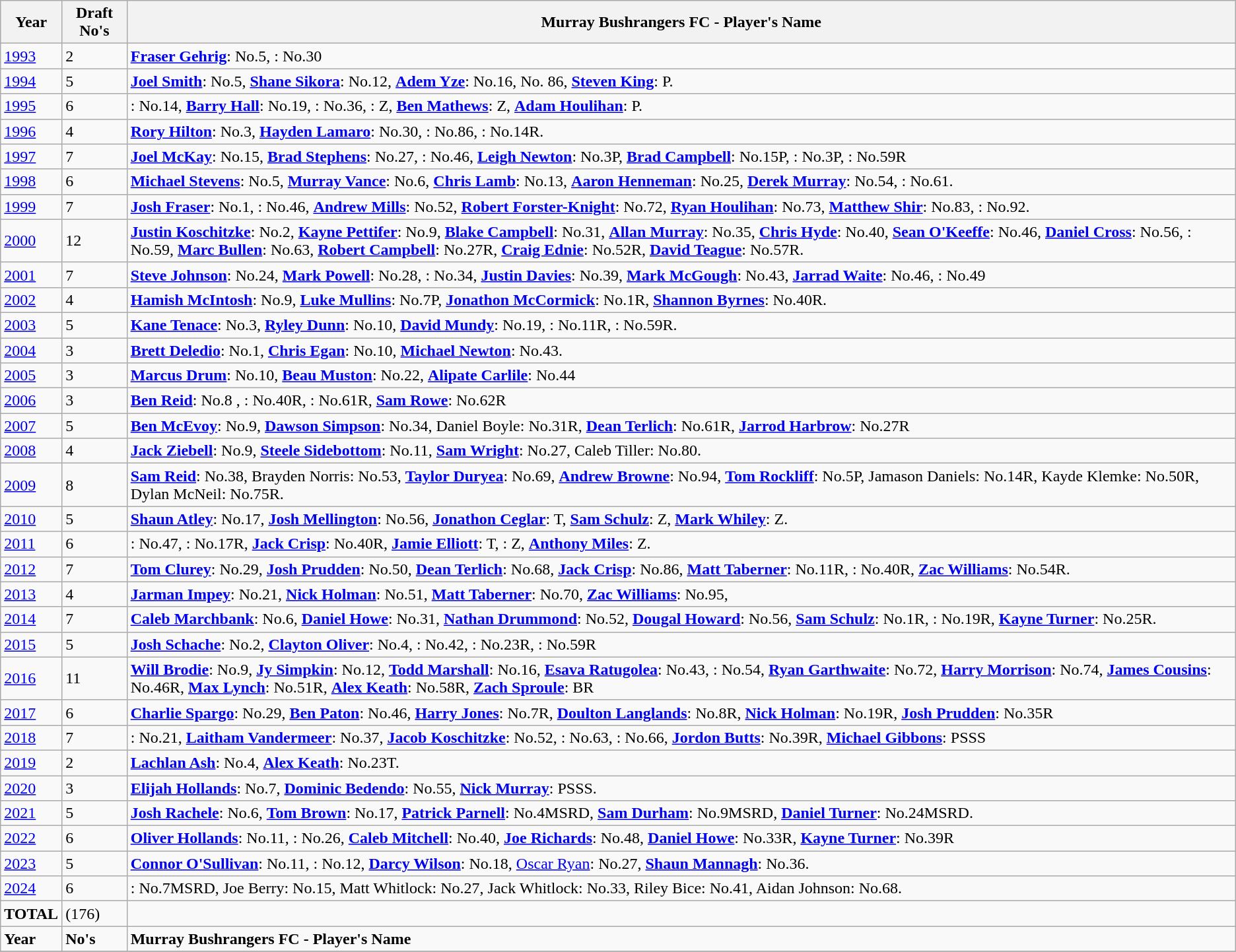<table class="wikitable collapsible collapsed">
<tr>
<th><strong>Year</strong></th>
<th><strong>Draft No's</strong></th>
<th><span><strong>Murray Bushrangers FC - Player's Name</strong></span></th>
</tr>
<tr>
<td><a href='#'>1993</a></td>
<td>2</td>
<td><strong><a href='#'>Fraser Gehrig</a></strong>: No.5, : No.30</td>
</tr>
<tr>
<td><a href='#'>1994</a></td>
<td>5</td>
<td><strong><a href='#'>Joel Smith</a></strong>: No.5, <strong><a href='#'>Shane Sikora</a></strong>: No.12, <strong><a href='#'>Adem Yze</a></strong>: No.16,  No. 86, <strong><a href='#'>Steven King</a></strong>: P.</td>
</tr>
<tr>
<td><a href='#'>1995</a></td>
<td>6</td>
<td>: No.14, <strong><a href='#'>Barry Hall</a></strong>: No.19, : No.36, : Z, <strong><a href='#'>Ben Mathews</a></strong>: Z, <strong><a href='#'>Adam Houlihan</a></strong>: P.</td>
</tr>
<tr>
<td><a href='#'>1996</a></td>
<td>4</td>
<td><strong><a href='#'>Rory Hilton</a></strong>: No.3, <strong><a href='#'>Hayden Lamaro</a></strong>: No.30, : No.86, : No.14R.</td>
</tr>
<tr>
<td><a href='#'>1997</a></td>
<td>7</td>
<td><strong><a href='#'>Joel McKay</a></strong>: No.15, <strong><a href='#'>Brad Stephens</a></strong>: No.27, : No.46, <strong><a href='#'>Leigh Newton</a></strong>: No.3P, <strong><a href='#'>Brad Campbell</a></strong>: No.15P, : No.3P,  : No.59R</td>
</tr>
<tr>
<td><a href='#'>1998</a></td>
<td>6</td>
<td><strong><a href='#'>Michael Stevens</a></strong>: No.5, <strong><a href='#'>Murray Vance</a></strong>: No.6, <strong><a href='#'>Chris Lamb</a></strong>: No.13, <strong><a href='#'>Aaron Henneman</a></strong>: No.25, <strong><a href='#'>Derek Murray</a></strong>: No.54, : No.61.</td>
</tr>
<tr>
<td><a href='#'>1999</a></td>
<td>7</td>
<td><strong><a href='#'>Josh Fraser</a></strong>: No.1, : No.46, <strong><a href='#'>Andrew Mills</a></strong>: No.52, <strong><a href='#'>Robert Forster-Knight</a></strong>: No.72, <strong><a href='#'>Ryan Houlihan</a></strong>: No.73, <strong><a href='#'>Matthew Shir</a></strong>: No.83, : No.92.</td>
</tr>
<tr>
<td><a href='#'>2000</a></td>
<td>12</td>
<td><strong><a href='#'>Justin Koschitzke</a></strong>: No.2, <strong><a href='#'>Kayne Pettifer</a></strong>: No.9, <strong><a href='#'>Blake Campbell</a></strong>: No.31, <strong><a href='#'>Allan Murray</a></strong>: No.35, <strong><a href='#'>Chris Hyde</a></strong>: No.40, <strong><a href='#'>Sean O'Keeffe</a></strong>: No.46, <strong><a href='#'>Daniel Cross</a></strong>: No.56, : No.59, <strong><a href='#'>Marc Bullen</a></strong>: No.63, <strong><a href='#'>Robert Campbell</a></strong>: No.27R, <strong><a href='#'>Craig Ednie</a></strong>: No.52R, <strong><a href='#'>David Teague</a></strong>: No.57R.</td>
</tr>
<tr>
<td><a href='#'>2001</a></td>
<td>7</td>
<td><strong><a href='#'>Steve Johnson</a></strong>: No.24, <strong><a href='#'>Mark Powell</a></strong>: No.28, : No.34, <strong><a href='#'>Justin Davies</a></strong>: No.39, <strong><a href='#'>Mark McGough</a></strong>: No.43, <strong><a href='#'>Jarrad Waite</a></strong>: No.46, : No.49</td>
</tr>
<tr>
<td><a href='#'>2002</a></td>
<td>4</td>
<td><strong><a href='#'>Hamish McIntosh</a></strong>: No.9, <strong><a href='#'>Luke Mullins</a></strong>: No.7P, <strong><a href='#'>Jonathon McCormick</a></strong>: No.1R, <strong><a href='#'>Shannon Byrnes</a></strong>: No.40R.</td>
</tr>
<tr>
<td><a href='#'>2003</a></td>
<td>5</td>
<td><strong><a href='#'>Kane Tenace</a></strong>: No.3, <strong><a href='#'>Ryley Dunn</a></strong>: No.10, <strong><a href='#'>David Mundy</a></strong>: No.19, : No.11R, : No.59R.</td>
</tr>
<tr>
<td><a href='#'>2004</a></td>
<td>3</td>
<td><strong><a href='#'>Brett Deledio</a></strong>: No.1, <strong><a href='#'>Chris Egan</a></strong>: No.10, <strong><a href='#'>Michael Newton</a></strong>: No.43.</td>
</tr>
<tr>
<td><a href='#'>2005</a></td>
<td>3</td>
<td><strong><a href='#'>Marcus Drum</a></strong>: No.10, <strong><a href='#'>Beau Muston</a></strong>: No.22, <strong><a href='#'>Alipate Carlile</a></strong>: No.44</td>
</tr>
<tr>
<td><a href='#'>2006</a></td>
<td>3</td>
<td><strong><a href='#'>Ben Reid</a></strong>: No.8 , : No.40R, : No.61R, <strong><a href='#'>Sam Rowe</a></strong>: No.62R</td>
</tr>
<tr>
<td><a href='#'>2007</a></td>
<td>5</td>
<td><strong><a href='#'>Ben McEvoy</a></strong>: No.9, <strong><a href='#'>Dawson Simpson</a></strong>: No.34, Daniel Boyle: No.31R, <strong><a href='#'>Dean Terlich</a></strong>: No.61R, <strong><a href='#'>Jarrod Harbrow</a></strong>: No.27R</td>
</tr>
<tr>
<td><a href='#'>2008</a></td>
<td>4</td>
<td><strong><a href='#'>Jack Ziebell</a></strong>: No.9, <strong><a href='#'>Steele Sidebottom</a></strong>: No.11, <strong><a href='#'>Sam Wright</a></strong>: No.27, Caleb Tiller: No.80.</td>
</tr>
<tr>
<td><a href='#'>2009</a></td>
<td>8</td>
<td><strong><a href='#'>Sam Reid</a></strong>: No.38, Brayden Norris: No.53, <strong><a href='#'>Taylor Duryea</a></strong>: No.69, <strong><a href='#'>Andrew Browne</a></strong>: No.94, <strong><a href='#'>Tom Rockliff</a></strong>: No.5P, Jamason Daniels: No.14R,  Kayde Klemke: No.50R, Dylan McNeil: No.75R.</td>
</tr>
<tr>
<td><a href='#'>2010</a></td>
<td>5</td>
<td><strong><a href='#'>Shaun Atley</a></strong>: No.17, <strong><a href='#'>Josh Mellington</a></strong>: No.56, <strong><a href='#'>Jonathon Ceglar</a></strong>: T, <strong><a href='#'>Sam Schulz</a></strong>: Z, <strong><a href='#'>Mark Whiley</a></strong>: Z.</td>
</tr>
<tr>
<td><a href='#'>2011</a></td>
<td>6</td>
<td>: No.47, : No.17R, <strong><a href='#'>Jack Crisp</a></strong>: No.40R, <strong><a href='#'>Jamie Elliott</a></strong>: T, : Z, <strong><a href='#'>Anthony Miles</a></strong>: Z.</td>
</tr>
<tr>
<td><a href='#'>2012</a></td>
<td>7</td>
<td><strong><a href='#'>Tom Clurey</a></strong>: No.29, <strong><a href='#'>Josh Prudden</a></strong>: No.50, <strong><a href='#'>Dean Terlich</a></strong>: No.68, <strong><a href='#'>Jack Crisp</a></strong>: No.86, <strong><a href='#'>Matt Taberner</a></strong>: No.11R, : No.40R, <strong><a href='#'>Zac Williams</a></strong>: No.54R.</td>
</tr>
<tr>
<td><a href='#'>2013</a></td>
<td>4</td>
<td><strong><a href='#'>Jarman Impey</a></strong>: No.21, <strong><a href='#'>Nick Holman</a></strong>: No.51, <strong><a href='#'>Matt Taberner</a></strong>: No.70, <strong><a href='#'>Zac Williams</a></strong>: No.95,</td>
</tr>
<tr>
<td><a href='#'>2014</a></td>
<td>7</td>
<td><strong><a href='#'>Caleb Marchbank</a></strong>: No.6, <strong><a href='#'>Daniel Howe</a></strong>: No.31, <strong><a href='#'>Nathan Drummond</a></strong>: No.52, <strong><a href='#'>Dougal Howard</a></strong>: No.56, <strong><a href='#'>Sam Schulz</a></strong>: No.1R, : No.19R, <strong><a href='#'>Kayne Turner</a></strong>: No.25R.</td>
</tr>
<tr>
<td><a href='#'>2015</a></td>
<td>5</td>
<td><strong><a href='#'>Josh Schache</a></strong>: No.2, <strong><a href='#'>Clayton Oliver</a></strong>: No.4, : No.42, : No.23R, : No.59R</td>
</tr>
<tr>
<td><a href='#'>2016</a></td>
<td>11</td>
<td><strong><a href='#'>Will Brodie</a></strong>: No.9, <strong><a href='#'>Jy Simpkin</a></strong>: No.12, <strong><a href='#'>Todd Marshall</a></strong>: No.16, <strong><a href='#'>Esava Ratugolea</a></strong>: No.43, : No.54, <strong><a href='#'>Ryan Garthwaite</a></strong>: No.72, <strong><a href='#'>Harry Morrison</a></strong>: No.74, <strong><a href='#'>James Cousins</a></strong>: No.46R, <strong><a href='#'>Max Lynch</a></strong>: No.51R,  <strong><a href='#'>Alex Keath</a></strong>: No.58R, <strong><a href='#'>Zach Sproule</a></strong>: BR</td>
</tr>
<tr>
<td><a href='#'>2017</a></td>
<td>6</td>
<td><strong><a href='#'>Charlie Spargo</a></strong>: No.29, <strong><a href='#'>Ben Paton</a></strong>: No.46, <strong><a href='#'>Harry Jones</a></strong>: No.7R, <strong><a href='#'>Doulton Langlands</a></strong>: No.8R, <strong><a href='#'>Nick Holman</a></strong>: No.19R, <strong><a href='#'>Josh Prudden</a></strong>: No.35R</td>
</tr>
<tr>
<td><a href='#'>2018</a></td>
<td>7</td>
<td>: No.21, <strong><a href='#'>Laitham Vandermeer</a></strong>: No.37, <strong><a href='#'>Jacob Koschitzke</a></strong>: No.52, : No.63, : No.66, <strong><a href='#'>Jordon Butts</a></strong>: No.39R, <strong><a href='#'>Michael Gibbons</a></strong>: PSSS</td>
</tr>
<tr>
<td><a href='#'>2019</a></td>
<td>2</td>
<td><strong><a href='#'>Lachlan Ash</a></strong>: No.4, <strong><a href='#'>Alex Keath</a></strong>: No.23T.</td>
</tr>
<tr>
<td><a href='#'>2020</a></td>
<td>3</td>
<td><strong><a href='#'>Elijah Hollands</a></strong>: No.7, <strong><a href='#'>Dominic Bedendo</a></strong>: No.55, <strong><a href='#'>Nick Murray</a></strong>: PSSS.</td>
</tr>
<tr>
<td><a href='#'>2021</a></td>
<td>5</td>
<td><strong><a href='#'>Josh Rachele</a></strong>: No.6, <strong><a href='#'>Tom Brown</a></strong>: No.17, <strong><a href='#'>Patrick Parnell</a></strong>: No.4MSRD, <strong><a href='#'>Sam Durham</a></strong>: No.9MSRD, <strong><a href='#'>Daniel Turner</a></strong>: No.24MSRD.</td>
</tr>
<tr>
<td><a href='#'>2022</a></td>
<td>6</td>
<td><strong><a href='#'>Oliver Hollands</a></strong>: No.11, : No.26, <strong><a href='#'>Caleb Mitchell</a></strong>: No.40, <strong><a href='#'>Joe Richards</a></strong>: No.48, <strong><a href='#'>Daniel Howe</a></strong>: No.33R, <strong><a href='#'>Kayne Turner</a></strong>: No.39R</td>
</tr>
<tr>
<td><a href='#'>2023</a></td>
<td>5</td>
<td><strong><a href='#'>Connor O'Sullivan</a></strong>: No.11, : No.12, <strong><a href='#'>Darcy Wilson</a></strong>: No.18, <a href='#'>Oscar Ryan</a>: No.27, <strong><a href='#'>Shaun Mannagh</a></strong>: No.36.</td>
</tr>
<tr>
<td><a href='#'>2024</a></td>
<td>6</td>
<td>: No.7MSRD, Joe Berry: No.15, Matt Whitlock: No.27, Jack Whitlock: No.33, Riley Bice: No.41, Aidan Johnson: No.68.</td>
</tr>
<tr>
<td><strong>TOTAL</strong></td>
<td>(176)</td>
<td></td>
</tr>
<tr>
<td><strong>Year</strong></td>
<td><strong>No's</strong></td>
<td><span><strong>Murray Bushrangers FC - Player's Name</strong></span></td>
</tr>
<tr>
</tr>
</table>
